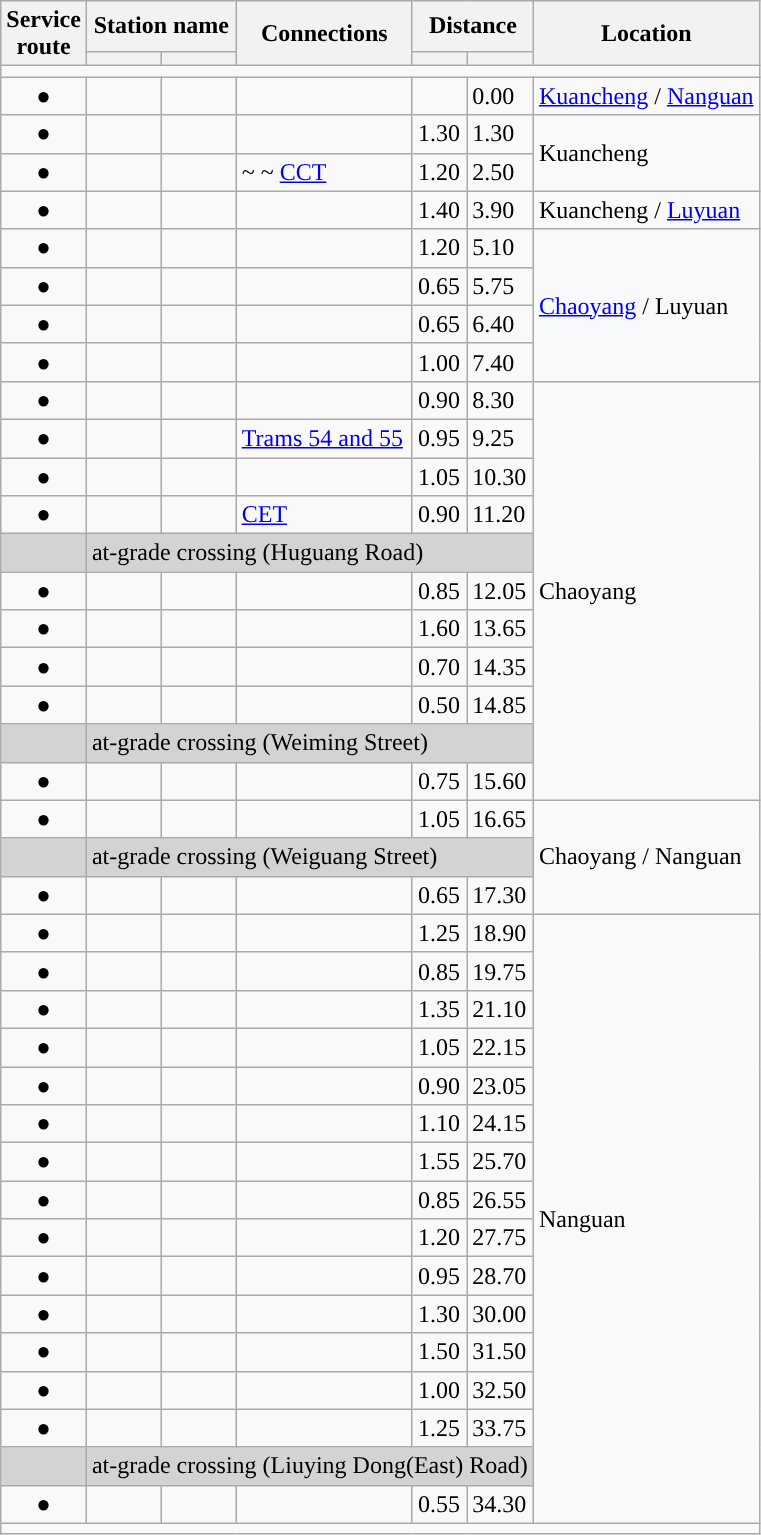<table class="wikitable">
<tr>
<th rowspan="2">Service<br>route</th>
<th colspan="2">Station name</th>
<th rowspan="2">Connections</th>
<th colspan="2">Distance<br></th>
<th rowspan="2">Location</th>
</tr>
<tr>
<th></th>
<th></th>
<th></th>
<th></th>
</tr>
<tr style="background:#">
<td colspan="8"></td>
</tr>
<tr>
<td align="center">●</td>
<td></td>
<td></td>
<td></td>
<td></td>
<td>0.00</td>
<td><a href='#'>Kuancheng</a> / <a href='#'>Nanguan</a></td>
</tr>
<tr>
<td align="center">●</td>
<td></td>
<td></td>
<td></td>
<td>1.30</td>
<td>1.30</td>
<td rowspan="2">Kuancheng</td>
</tr>
<tr>
<td align="center">●</td>
<td></td>
<td></td>
<td>~ ~  <a href='#'>CCT</a><br></td>
<td>1.20</td>
<td>2.50</td>
</tr>
<tr>
<td align="center">●</td>
<td></td>
<td></td>
<td></td>
<td>1.40</td>
<td>3.90</td>
<td>Kuancheng / <a href='#'>Luyuan</a></td>
</tr>
<tr>
<td align="center">●</td>
<td></td>
<td></td>
<td></td>
<td>1.20</td>
<td>5.10</td>
<td rowspan="4" bgcolor="#F8F9FA"><a href='#'>Chaoyang</a> / Luyuan</td>
</tr>
<tr>
<td align="center">●</td>
<td></td>
<td></td>
<td></td>
<td>0.65</td>
<td>5.75</td>
</tr>
<tr>
<td align="center">●</td>
<td></td>
<td></td>
<td></td>
<td>0.65</td>
<td>6.40</td>
</tr>
<tr>
<td align="center">●</td>
<td></td>
<td></td>
<td></td>
<td>1.00</td>
<td>7.40</td>
</tr>
<tr>
<td align="center">●</td>
<td></td>
<td></td>
<td></td>
<td>0.90</td>
<td>8.30</td>
<td rowspan="11">Chaoyang</td>
</tr>
<tr>
<td align="center">●</td>
<td></td>
<td></td>
<td> <a href='#'>Trams 54 and 55</a></td>
<td>0.95</td>
<td>9.25</td>
</tr>
<tr>
<td align="center">●</td>
<td></td>
<td></td>
<td></td>
<td>1.05</td>
<td>10.30</td>
</tr>
<tr>
<td align="center">●</td>
<td></td>
<td></td>
<td> <a href='#'>CET</a> </td>
<td>0.90</td>
<td>11.20</td>
</tr>
<tr bgcolor="lightgrey">
<td align="center"></td>
<td colspan="5">at-grade crossing (Huguang Road)</td>
</tr>
<tr>
<td align="center">●</td>
<td></td>
<td></td>
<td></td>
<td>0.85</td>
<td>12.05</td>
</tr>
<tr>
<td align="center">●</td>
<td></td>
<td></td>
<td></td>
<td>1.60</td>
<td>13.65</td>
</tr>
<tr>
<td align="center">●</td>
<td></td>
<td></td>
<td></td>
<td>0.70</td>
<td>14.35</td>
</tr>
<tr>
<td align="center">●</td>
<td></td>
<td></td>
<td></td>
<td>0.50</td>
<td>14.85</td>
</tr>
<tr bgcolor="lightgrey">
<td align="center"></td>
<td colspan="5">at-grade crossing (Weiming Street)</td>
</tr>
<tr>
<td align="center">●</td>
<td></td>
<td></td>
<td></td>
<td>0.75</td>
<td>15.60</td>
</tr>
<tr>
<td align="center">●</td>
<td></td>
<td></td>
<td></td>
<td>1.05</td>
<td>16.65</td>
<td rowspan="3">Chaoyang / Nanguan</td>
</tr>
<tr bgcolor="lightgrey">
<td align="center"></td>
<td colspan="5">at-grade crossing (Weiguang Street)</td>
</tr>
<tr>
<td align="center">●</td>
<td></td>
<td></td>
<td></td>
<td>0.65</td>
<td>17.30</td>
</tr>
<tr>
<td align="center">●</td>
<td></td>
<td></td>
<td></td>
<td>1.25</td>
<td>18.90</td>
<td rowspan="16">Nanguan</td>
</tr>
<tr>
<td align="center">●</td>
<td></td>
<td></td>
<td></td>
<td>0.85</td>
<td>19.75</td>
</tr>
<tr>
<td align="center">●</td>
<td></td>
<td></td>
<td></td>
<td>1.35</td>
<td>21.10</td>
</tr>
<tr>
<td align="center">●</td>
<td></td>
<td></td>
<td></td>
<td>1.05</td>
<td>22.15</td>
</tr>
<tr>
<td align="center">●</td>
<td></td>
<td></td>
<td></td>
<td>0.90</td>
<td>23.05</td>
</tr>
<tr>
<td align="center">●</td>
<td></td>
<td></td>
<td></td>
<td>1.10</td>
<td>24.15</td>
</tr>
<tr>
<td align="center">●</td>
<td></td>
<td></td>
<td></td>
<td>1.55</td>
<td>25.70</td>
</tr>
<tr>
<td align="center">●</td>
<td></td>
<td></td>
<td></td>
<td>0.85</td>
<td>26.55</td>
</tr>
<tr>
<td align="center">●</td>
<td></td>
<td></td>
<td></td>
<td>1.20</td>
<td>27.75</td>
</tr>
<tr>
<td align="center">●</td>
<td></td>
<td></td>
<td></td>
<td>0.95</td>
<td>28.70</td>
</tr>
<tr>
<td align="center">●</td>
<td></td>
<td></td>
<td></td>
<td>1.30</td>
<td>30.00</td>
</tr>
<tr>
<td align="center">●</td>
<td></td>
<td></td>
<td></td>
<td>1.50</td>
<td>31.50</td>
</tr>
<tr>
<td align="center">●</td>
<td></td>
<td></td>
<td></td>
<td>1.00</td>
<td>32.50</td>
</tr>
<tr>
<td align="center">●</td>
<td></td>
<td></td>
<td></td>
<td>1.25</td>
<td>33.75</td>
</tr>
<tr bgcolor="lightgrey">
<td align="center"></td>
<td colspan="5">at-grade crossing (Liuying Dong(East) Road)</td>
</tr>
<tr>
<td align="center">●</td>
<td></td>
<td></td>
<td></td>
<td>0.55</td>
<td>34.30</td>
</tr>
<tr style="background:#">
<td colspan="8"></td>
</tr>
</table>
